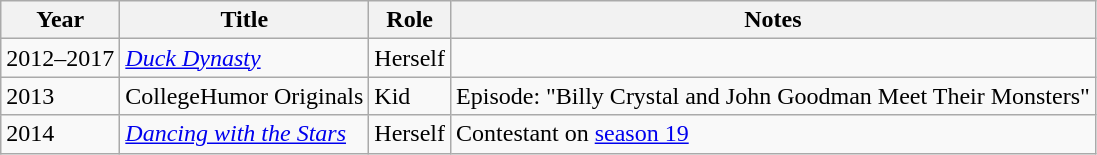<table class="wikitable sortable">
<tr>
<th>Year</th>
<th>Title</th>
<th>Role</th>
<th class="unsortable">Notes</th>
</tr>
<tr>
<td>2012–2017</td>
<td><em><a href='#'>Duck Dynasty</a></em></td>
<td>Herself</td>
<td></td>
</tr>
<tr>
<td>2013</td>
<td>CollegeHumor Originals</td>
<td>Kid</td>
<td>Episode: "Billy Crystal and John Goodman Meet Their Monsters"</td>
</tr>
<tr>
<td>2014</td>
<td><em><a href='#'>Dancing with the Stars</a></em></td>
<td>Herself</td>
<td>Contestant on <a href='#'>season 19</a></td>
</tr>
</table>
